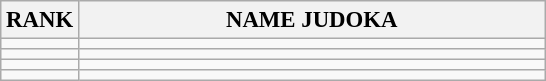<table class="wikitable" style="font-size:95%;">
<tr>
<th>RANK</th>
<th align="left" style="width: 20em">NAME JUDOKA</th>
</tr>
<tr>
<td align="center"></td>
<td></td>
</tr>
<tr>
<td align="center"></td>
<td></td>
</tr>
<tr>
<td align="center"></td>
<td></td>
</tr>
<tr>
<td align="center"></td>
<td></td>
</tr>
</table>
